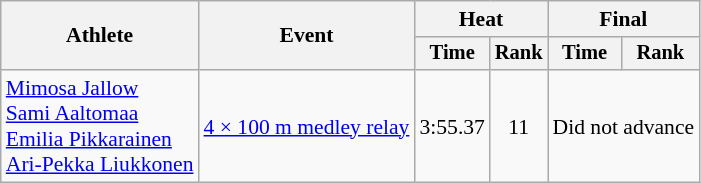<table class=wikitable style="font-size:90%">
<tr>
<th rowspan="2">Athlete</th>
<th rowspan="2">Event</th>
<th colspan="2">Heat</th>
<th colspan="2">Final</th>
</tr>
<tr style="font-size:95%">
<th>Time</th>
<th>Rank</th>
<th>Time</th>
<th>Rank</th>
</tr>
<tr align=center>
<td align=left><a href='#'>Mimosa Jallow</a><br><a href='#'>Sami Aaltomaa</a><br><a href='#'>Emilia Pikkarainen</a><br><a href='#'>Ari-Pekka Liukkonen</a></td>
<td align=left><a href='#'>4 × 100 m medley relay</a></td>
<td>3:55.37</td>
<td>11</td>
<td colspan=2>Did not advance</td>
</tr>
</table>
